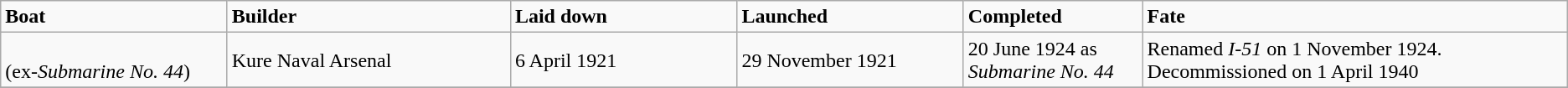<table class="wikitable">
<tr>
<td width="8%"><strong>Boat</strong></td>
<td width="10%"><strong>Builder</strong></td>
<td width="8%"><strong>Laid down</strong></td>
<td width="8%"><strong>Launched</strong></td>
<td width="6%"><strong>Completed</strong></td>
<td width="15%"><strong>Fate</strong></td>
</tr>
<tr>
<td><br>(ex-<em>Submarine No. 44</em>)</td>
<td>Kure Naval Arsenal</td>
<td>6 April 1921</td>
<td>29 November 1921</td>
<td>20 June 1924 as <em>Submarine No. 44</em></td>
<td>Renamed <em>I-51</em> on 1 November 1924. Decommissioned on 1 April 1940</td>
</tr>
<tr>
</tr>
</table>
